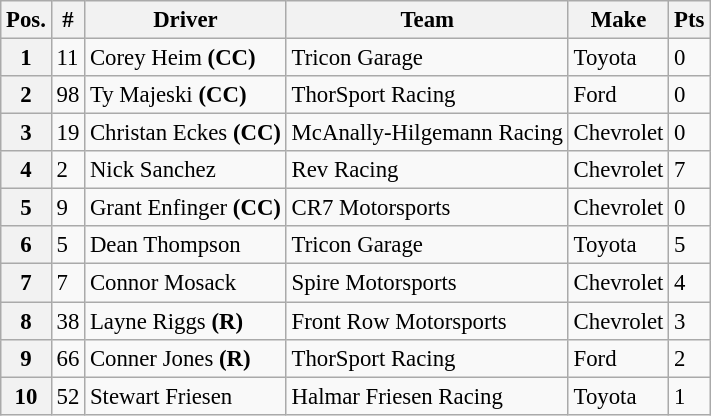<table class="wikitable" style="font-size:95%">
<tr>
<th>Pos.</th>
<th>#</th>
<th>Driver</th>
<th>Team</th>
<th>Make</th>
<th>Pts</th>
</tr>
<tr>
<th>1</th>
<td>11</td>
<td>Corey Heim <strong>(CC)</strong></td>
<td>Tricon Garage</td>
<td>Toyota</td>
<td>0</td>
</tr>
<tr>
<th>2</th>
<td>98</td>
<td>Ty Majeski <strong>(CC)</strong></td>
<td>ThorSport Racing</td>
<td>Ford</td>
<td>0</td>
</tr>
<tr>
<th>3</th>
<td>19</td>
<td>Christan Eckes <strong>(CC)</strong></td>
<td>McAnally-Hilgemann Racing</td>
<td>Chevrolet</td>
<td>0</td>
</tr>
<tr>
<th>4</th>
<td>2</td>
<td>Nick Sanchez</td>
<td>Rev Racing</td>
<td>Chevrolet</td>
<td>7</td>
</tr>
<tr>
<th>5</th>
<td>9</td>
<td>Grant Enfinger <strong>(CC)</strong></td>
<td>CR7 Motorsports</td>
<td>Chevrolet</td>
<td>0</td>
</tr>
<tr>
<th>6</th>
<td>5</td>
<td>Dean Thompson</td>
<td>Tricon Garage</td>
<td>Toyota</td>
<td>5</td>
</tr>
<tr>
<th>7</th>
<td>7</td>
<td>Connor Mosack</td>
<td>Spire Motorsports</td>
<td>Chevrolet</td>
<td>4</td>
</tr>
<tr>
<th>8</th>
<td>38</td>
<td>Layne Riggs <strong>(R)</strong></td>
<td>Front Row Motorsports</td>
<td>Chevrolet</td>
<td>3</td>
</tr>
<tr>
<th>9</th>
<td>66</td>
<td>Conner Jones <strong>(R)</strong></td>
<td>ThorSport Racing</td>
<td>Ford</td>
<td>2</td>
</tr>
<tr>
<th>10</th>
<td>52</td>
<td>Stewart Friesen</td>
<td>Halmar Friesen Racing</td>
<td>Toyota</td>
<td>1</td>
</tr>
</table>
